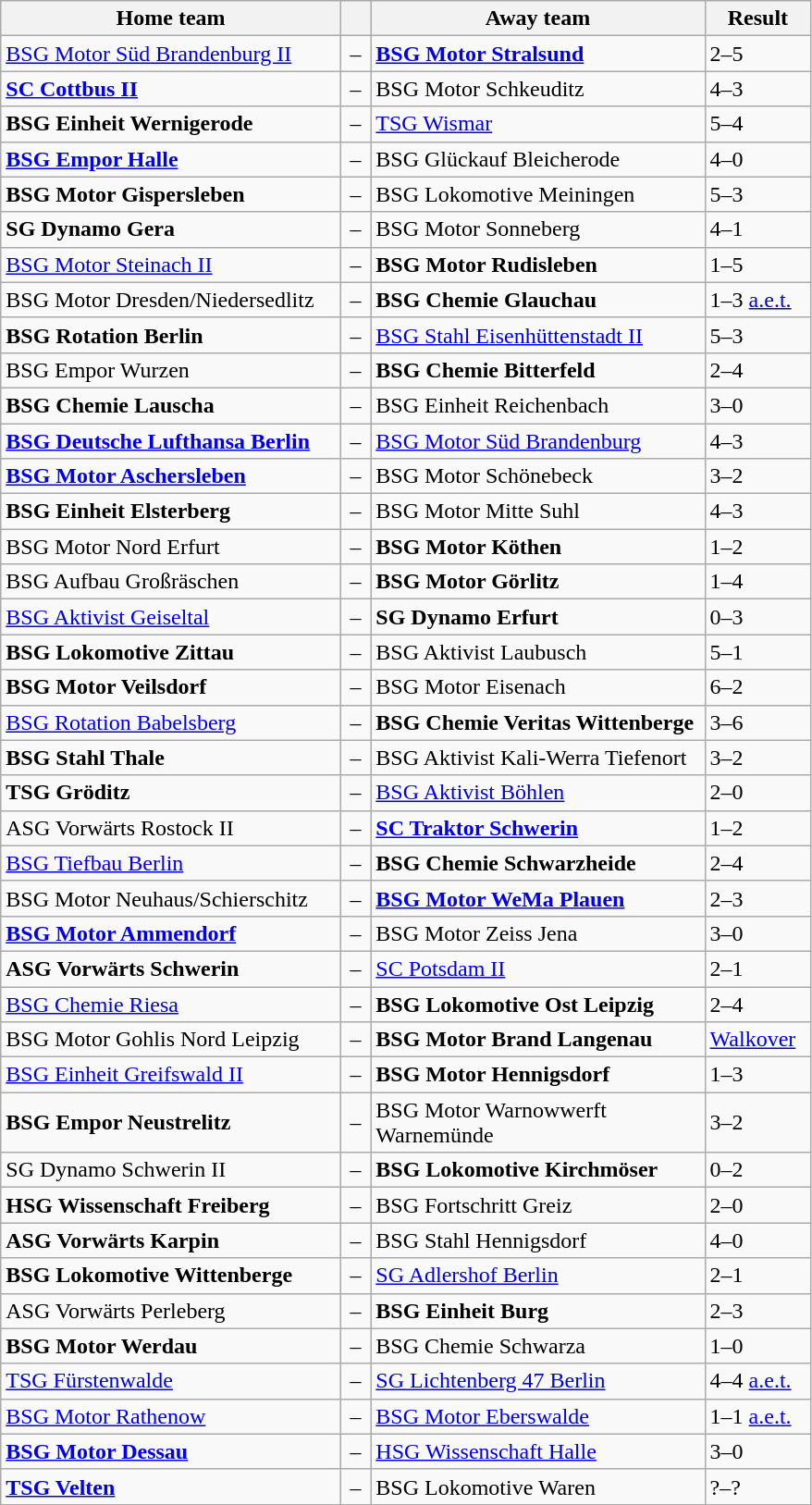<table class="wikitable" style="width:585px;" border="1">
<tr>
<th style="width:250px;" align="left">Home team</th>
<th style="width:15px;"></th>
<th style="width:250px;" align="left">Away team</th>
<th style="width:70px;" align="center;">Result</th>
</tr>
<tr>
<td><a href='#'>BSG Motor Süd Brandenburg II</a></td>
<td align="center">–</td>
<td><strong><a href='#'>BSG Motor Stralsund</a></strong></td>
<td>2–5</td>
</tr>
<tr>
<td><strong><a href='#'>SC Cottbus II</a></strong></td>
<td align="center">–</td>
<td>BSG Motor Schkeuditz</td>
<td>4–3</td>
</tr>
<tr>
<td><strong>BSG Einheit Wernigerode</strong></td>
<td align="center">–</td>
<td><a href='#'>TSG Wismar</a></td>
<td>5–4</td>
</tr>
<tr>
<td><strong><a href='#'>BSG Empor Halle</a></strong></td>
<td align="center">–</td>
<td>BSG Glückauf Bleicherode</td>
<td>4–0</td>
</tr>
<tr>
<td><strong>BSG Motor Gispersleben</strong></td>
<td align="center">–</td>
<td>BSG Lokomotive Meiningen</td>
<td>5–3</td>
</tr>
<tr>
<td><strong>SG Dynamo Gera</strong></td>
<td align="center">–</td>
<td>BSG Motor Sonneberg</td>
<td>4–1</td>
</tr>
<tr>
<td><a href='#'>BSG Motor Steinach II</a></td>
<td align="center">–</td>
<td><strong>BSG Motor Rudisleben</strong></td>
<td>1–5</td>
</tr>
<tr>
<td>BSG Motor Dresden/Niedersedlitz</td>
<td align="center">–</td>
<td><strong>BSG Chemie Glauchau</strong></td>
<td>1–3 <a href='#'>a.e.t.</a></td>
</tr>
<tr>
<td><strong>BSG Rotation Berlin</strong></td>
<td align="center">–</td>
<td><a href='#'>BSG Stahl Eisenhüttenstadt II</a></td>
<td>5–3</td>
</tr>
<tr>
<td>BSG Empor Wurzen</td>
<td align="center">–</td>
<td><strong>BSG Chemie Bitterfeld</strong></td>
<td>2–4</td>
</tr>
<tr>
<td><strong>BSG Chemie Lauscha</strong></td>
<td align="center">–</td>
<td>BSG Einheit Reichenbach</td>
<td>3–0</td>
</tr>
<tr>
<td><strong><a href='#'>BSG Deutsche Lufthansa Berlin</a></strong></td>
<td align="center">–</td>
<td><a href='#'>BSG Motor Süd Brandenburg</a></td>
<td>4–3</td>
</tr>
<tr>
<td><strong><a href='#'>BSG Motor Aschersleben</a></strong></td>
<td align="center">–</td>
<td>BSG Motor Schönebeck</td>
<td>3–2</td>
</tr>
<tr>
<td><strong>BSG Einheit Elsterberg</strong></td>
<td align="center">–</td>
<td>BSG Motor Mitte Suhl</td>
<td>4–3</td>
</tr>
<tr>
<td>BSG Motor Nord Erfurt</td>
<td align="center">–</td>
<td><strong>BSG Motor Köthen</strong></td>
<td>1–2</td>
</tr>
<tr>
<td>BSG Aufbau Großräschen</td>
<td align="center">–</td>
<td><strong>BSG Motor Görlitz</strong></td>
<td>1–4</td>
</tr>
<tr>
<td><a href='#'>BSG Aktivist Geiseltal</a></td>
<td align="center">–</td>
<td><strong>SG Dynamo Erfurt</strong></td>
<td>0–3</td>
</tr>
<tr>
<td><strong>BSG Lokomotive Zittau</strong></td>
<td align="center">–</td>
<td>BSG Aktivist Laubusch</td>
<td>5–1</td>
</tr>
<tr>
<td><strong>BSG Motor Veilsdorf</strong></td>
<td align="center">–</td>
<td>BSG Motor Eisenach</td>
<td>6–2</td>
</tr>
<tr>
<td><a href='#'>BSG Rotation Babelsberg</a></td>
<td align="center">–</td>
<td><strong>BSG Chemie Veritas Wittenberge</strong></td>
<td>3–6</td>
</tr>
<tr>
<td><strong>BSG Stahl Thale</strong></td>
<td align="center">–</td>
<td>BSG Aktivist Kali-Werra Tiefenort</td>
<td>3–2</td>
</tr>
<tr>
<td><strong>TSG Gröditz</strong></td>
<td align="center">–</td>
<td><a href='#'>BSG Aktivist Böhlen</a></td>
<td>2–0</td>
</tr>
<tr>
<td>ASG Vorwärts Rostock II</td>
<td align="center">–</td>
<td><strong><a href='#'>SC Traktor Schwerin</a></strong></td>
<td>1–2</td>
</tr>
<tr>
<td><a href='#'>BSG Tiefbau Berlin</a></td>
<td align="center">–</td>
<td><strong>BSG Chemie Schwarzheide</strong></td>
<td>2–4</td>
</tr>
<tr>
<td>BSG Motor Neuhaus/Schierschitz</td>
<td align="center">–</td>
<td><strong><a href='#'>BSG Motor WeMa Plauen</a></strong></td>
<td>2–3</td>
</tr>
<tr>
<td><strong><a href='#'>BSG Motor Ammendorf</a></strong></td>
<td align="center">–</td>
<td>BSG Motor Zeiss Jena</td>
<td>3–0</td>
</tr>
<tr>
<td><strong>ASG Vorwärts Schwerin</strong></td>
<td align="center">–</td>
<td><a href='#'>SC Potsdam II</a></td>
<td>2–1</td>
</tr>
<tr>
<td><a href='#'>BSG Chemie Riesa</a></td>
<td align="center">–</td>
<td><strong>BSG Lokomotive Ost Leipzig</strong></td>
<td>2–4</td>
</tr>
<tr>
<td>BSG Motor Gohlis Nord Leipzig</td>
<td align="center">–</td>
<td><strong>BSG Motor Brand Langenau</strong></td>
<td><a href='#'>Walkover</a></td>
</tr>
<tr>
<td><a href='#'>BSG Einheit Greifswald II</a></td>
<td align="center">–</td>
<td><strong>BSG Motor Hennigsdorf</strong></td>
<td>1–3</td>
</tr>
<tr>
<td><strong>BSG Empor Neustrelitz</strong></td>
<td align="center">–</td>
<td>BSG Motor Warnowwerft Warnemünde</td>
<td>3–2</td>
</tr>
<tr>
<td>SG Dynamo Schwerin II</td>
<td align="center">–</td>
<td><strong>BSG Lokomotive Kirchmöser</strong></td>
<td>0–2</td>
</tr>
<tr>
<td><strong>HSG Wissenschaft Freiberg</strong></td>
<td align="center">–</td>
<td>BSG Fortschritt Greiz</td>
<td>2–0</td>
</tr>
<tr>
<td><strong>ASG Vorwärts Karpin</strong></td>
<td align="center">–</td>
<td>BSG Stahl Hennigsdorf</td>
<td>4–0</td>
</tr>
<tr>
<td><strong>BSG Lokomotive Wittenberge</strong></td>
<td align="center">–</td>
<td><a href='#'>SG Adlershof Berlin</a></td>
<td>2–1</td>
</tr>
<tr>
<td>ASG Vorwärts Perleberg</td>
<td align="center">–</td>
<td><strong>BSG Einheit Burg</strong></td>
<td>2–3</td>
</tr>
<tr>
<td><strong>BSG Motor Werdau</strong></td>
<td align="center">–</td>
<td>BSG Chemie Schwarza</td>
<td>1–0</td>
</tr>
<tr>
<td><a href='#'>TSG Fürstenwalde</a></td>
<td align="center">–</td>
<td><a href='#'>SG Lichtenberg 47 Berlin</a></td>
<td>4–4 <a href='#'>a.e.t.</a></td>
</tr>
<tr>
<td><a href='#'>BSG Motor Rathenow</a></td>
<td align="center">–</td>
<td><a href='#'>BSG Motor Eberswalde</a></td>
<td>1–1 <a href='#'>a.e.t.</a></td>
</tr>
<tr>
<td><strong><a href='#'>BSG Motor Dessau</a></strong></td>
<td align="center">–</td>
<td><a href='#'>HSG Wissenschaft Halle</a></td>
<td>3–0</td>
</tr>
<tr>
<td><strong><a href='#'>TSG Velten</a></strong></td>
<td align="center">–</td>
<td>BSG Lokomotive Waren</td>
<td>?–?</td>
</tr>
</table>
